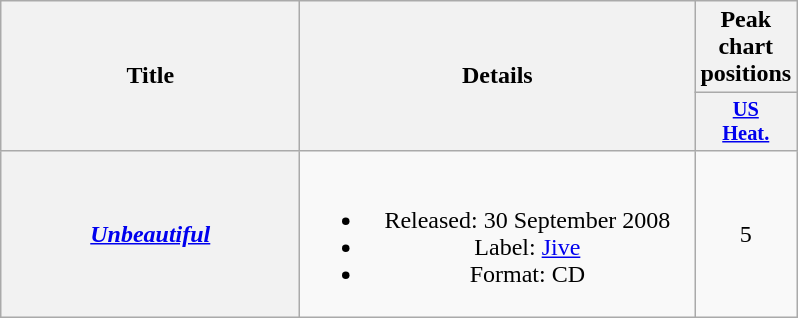<table class="wikitable plainrowheaders" style="text-align:center;">
<tr>
<th scope="col" rowspan="2" style="width:12em;">Title</th>
<th scope="col" rowspan="2" style="width:16em;">Details</th>
<th scope="col">Peak chart positions</th>
</tr>
<tr>
<th scope="col" style="width:3em;font-size:85%;"><a href='#'>US<br>Heat.</a></th>
</tr>
<tr>
<th scope="row"><em><a href='#'>Unbeautiful</a></em></th>
<td><br><ul><li>Released: 30 September 2008</li><li>Label: <a href='#'>Jive</a></li><li>Format: CD</li></ul></td>
<td>5</td>
</tr>
</table>
